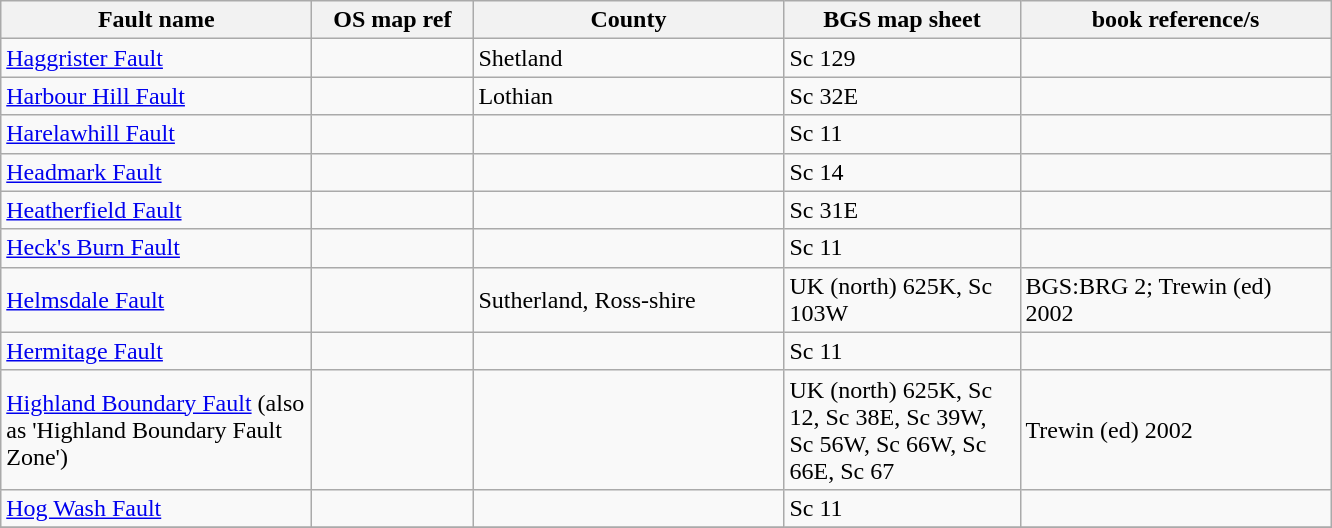<table class="wikitable">
<tr>
<th width="200pt">Fault name</th>
<th width="100pt">OS map ref</th>
<th width="200pt">County</th>
<th width="150pt">BGS map sheet</th>
<th width="200pt">book reference/s</th>
</tr>
<tr>
<td><a href='#'>Haggrister Fault</a></td>
<td></td>
<td>Shetland</td>
<td>Sc 129</td>
<td></td>
</tr>
<tr>
<td><a href='#'>Harbour Hill Fault</a></td>
<td></td>
<td>Lothian</td>
<td>Sc 32E</td>
<td></td>
</tr>
<tr>
<td><a href='#'>Harelawhill Fault</a></td>
<td></td>
<td></td>
<td>Sc 11</td>
<td></td>
</tr>
<tr>
<td><a href='#'>Headmark Fault</a></td>
<td></td>
<td></td>
<td>Sc 14</td>
<td></td>
</tr>
<tr>
<td><a href='#'>Heatherfield Fault</a></td>
<td></td>
<td></td>
<td>Sc 31E</td>
<td></td>
</tr>
<tr>
<td><a href='#'>Heck's Burn Fault</a></td>
<td></td>
<td></td>
<td>Sc 11</td>
<td></td>
</tr>
<tr>
<td><a href='#'>Helmsdale Fault</a></td>
<td></td>
<td>Sutherland, Ross-shire</td>
<td>UK (north) 625K, Sc 103W</td>
<td>BGS:BRG 2; Trewin (ed) 2002</td>
</tr>
<tr>
<td><a href='#'>Hermitage Fault</a></td>
<td></td>
<td></td>
<td>Sc 11</td>
<td></td>
</tr>
<tr>
<td><a href='#'>Highland Boundary Fault</a> (also as 'Highland Boundary Fault Zone')</td>
<td></td>
<td></td>
<td>UK (north) 625K, Sc 12, Sc 38E, Sc 39W, Sc 56W, Sc 66W, Sc 66E, Sc 67</td>
<td>Trewin (ed) 2002</td>
</tr>
<tr>
<td><a href='#'>Hog Wash Fault</a></td>
<td></td>
<td></td>
<td>Sc 11</td>
<td></td>
</tr>
<tr>
</tr>
</table>
